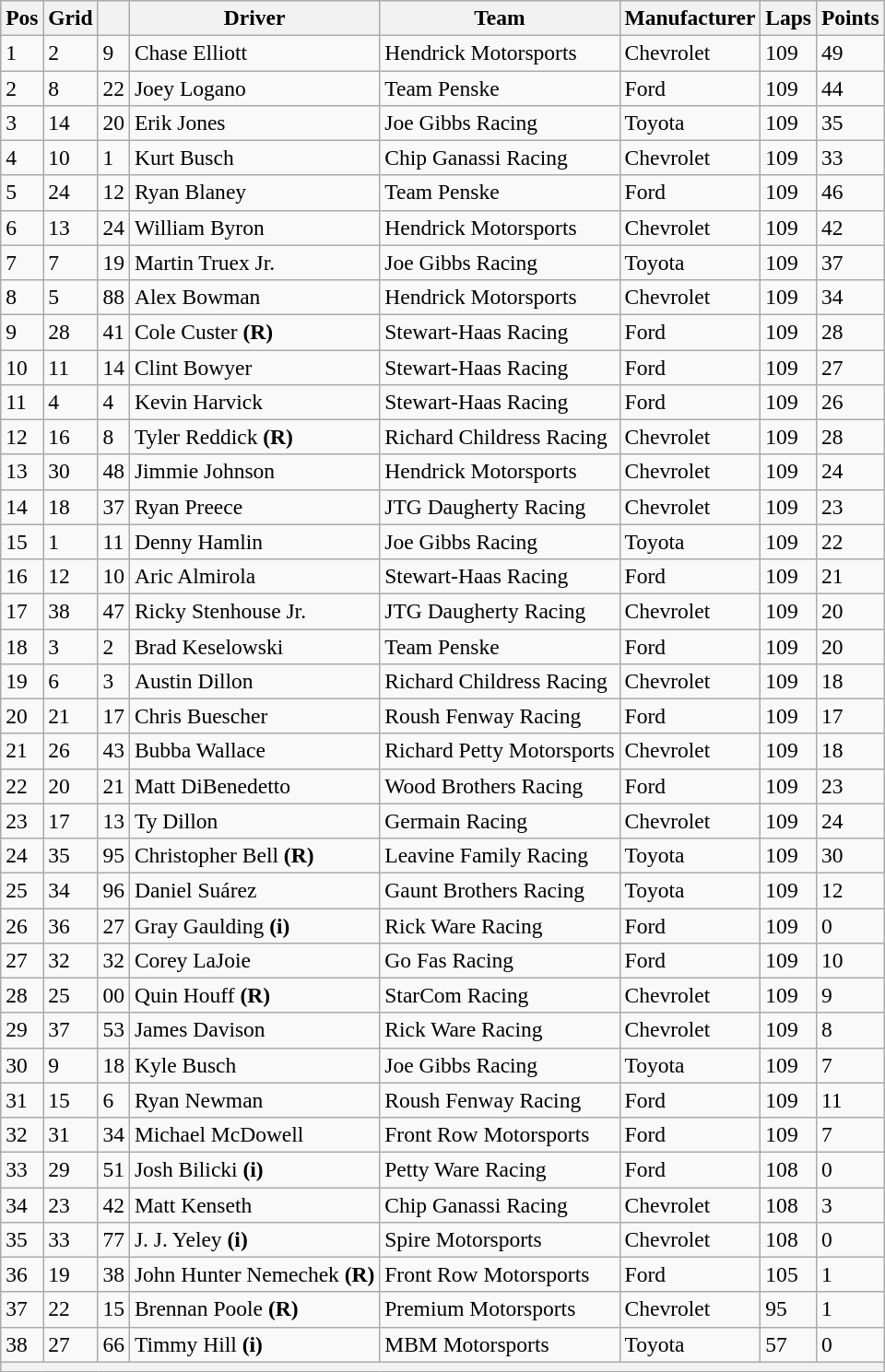<table class="wikitable" style="font-size:98%">
<tr>
<th>Pos</th>
<th>Grid</th>
<th></th>
<th>Driver</th>
<th>Team</th>
<th>Manufacturer</th>
<th>Laps</th>
<th>Points</th>
</tr>
<tr>
<td>1</td>
<td>2</td>
<td>9</td>
<td>Chase Elliott</td>
<td>Hendrick Motorsports</td>
<td>Chevrolet</td>
<td>109</td>
<td>49</td>
</tr>
<tr>
<td>2</td>
<td>8</td>
<td>22</td>
<td>Joey Logano</td>
<td>Team Penske</td>
<td>Ford</td>
<td>109</td>
<td>44</td>
</tr>
<tr>
<td>3</td>
<td>14</td>
<td>20</td>
<td>Erik Jones</td>
<td>Joe Gibbs Racing</td>
<td>Toyota</td>
<td>109</td>
<td>35</td>
</tr>
<tr>
<td>4</td>
<td>10</td>
<td>1</td>
<td>Kurt Busch</td>
<td>Chip Ganassi Racing</td>
<td>Chevrolet</td>
<td>109</td>
<td>33</td>
</tr>
<tr>
<td>5</td>
<td>24</td>
<td>12</td>
<td>Ryan Blaney</td>
<td>Team Penske</td>
<td>Ford</td>
<td>109</td>
<td>46</td>
</tr>
<tr>
<td>6</td>
<td>13</td>
<td>24</td>
<td>William Byron</td>
<td>Hendrick Motorsports</td>
<td>Chevrolet</td>
<td>109</td>
<td>42</td>
</tr>
<tr>
<td>7</td>
<td>7</td>
<td>19</td>
<td>Martin Truex Jr.</td>
<td>Joe Gibbs Racing</td>
<td>Toyota</td>
<td>109</td>
<td>37</td>
</tr>
<tr>
<td>8</td>
<td>5</td>
<td>88</td>
<td>Alex Bowman</td>
<td>Hendrick Motorsports</td>
<td>Chevrolet</td>
<td>109</td>
<td>34</td>
</tr>
<tr>
<td>9</td>
<td>28</td>
<td>41</td>
<td>Cole Custer <strong>(R)</strong></td>
<td>Stewart-Haas Racing</td>
<td>Ford</td>
<td>109</td>
<td>28</td>
</tr>
<tr>
<td>10</td>
<td>11</td>
<td>14</td>
<td>Clint Bowyer</td>
<td>Stewart-Haas Racing</td>
<td>Ford</td>
<td>109</td>
<td>27</td>
</tr>
<tr>
<td>11</td>
<td>4</td>
<td>4</td>
<td>Kevin Harvick</td>
<td>Stewart-Haas Racing</td>
<td>Ford</td>
<td>109</td>
<td>26</td>
</tr>
<tr>
<td>12</td>
<td>16</td>
<td>8</td>
<td>Tyler Reddick <strong>(R)</strong></td>
<td>Richard Childress Racing</td>
<td>Chevrolet</td>
<td>109</td>
<td>28</td>
</tr>
<tr>
<td>13</td>
<td>30</td>
<td>48</td>
<td>Jimmie Johnson</td>
<td>Hendrick Motorsports</td>
<td>Chevrolet</td>
<td>109</td>
<td>24</td>
</tr>
<tr>
<td>14</td>
<td>18</td>
<td>37</td>
<td>Ryan Preece</td>
<td>JTG Daugherty Racing</td>
<td>Chevrolet</td>
<td>109</td>
<td>23</td>
</tr>
<tr>
<td>15</td>
<td>1</td>
<td>11</td>
<td>Denny Hamlin</td>
<td>Joe Gibbs Racing</td>
<td>Toyota</td>
<td>109</td>
<td>22</td>
</tr>
<tr>
<td>16</td>
<td>12</td>
<td>10</td>
<td>Aric Almirola</td>
<td>Stewart-Haas Racing</td>
<td>Ford</td>
<td>109</td>
<td>21</td>
</tr>
<tr>
<td>17</td>
<td>38</td>
<td>47</td>
<td>Ricky Stenhouse Jr.</td>
<td>JTG Daugherty Racing</td>
<td>Chevrolet</td>
<td>109</td>
<td>20</td>
</tr>
<tr>
<td>18</td>
<td>3</td>
<td>2</td>
<td>Brad Keselowski</td>
<td>Team Penske</td>
<td>Ford</td>
<td>109</td>
<td>20</td>
</tr>
<tr>
<td>19</td>
<td>6</td>
<td>3</td>
<td>Austin Dillon</td>
<td>Richard Childress Racing</td>
<td>Chevrolet</td>
<td>109</td>
<td>18</td>
</tr>
<tr>
<td>20</td>
<td>21</td>
<td>17</td>
<td>Chris Buescher</td>
<td>Roush Fenway Racing</td>
<td>Ford</td>
<td>109</td>
<td>17</td>
</tr>
<tr>
<td>21</td>
<td>26</td>
<td>43</td>
<td>Bubba Wallace</td>
<td>Richard Petty Motorsports</td>
<td>Chevrolet</td>
<td>109</td>
<td>18</td>
</tr>
<tr>
<td>22</td>
<td>20</td>
<td>21</td>
<td>Matt DiBenedetto</td>
<td>Wood Brothers Racing</td>
<td>Ford</td>
<td>109</td>
<td>23</td>
</tr>
<tr>
<td>23</td>
<td>17</td>
<td>13</td>
<td>Ty Dillon</td>
<td>Germain Racing</td>
<td>Chevrolet</td>
<td>109</td>
<td>24</td>
</tr>
<tr>
<td>24</td>
<td>35</td>
<td>95</td>
<td>Christopher Bell <strong>(R)</strong></td>
<td>Leavine Family Racing</td>
<td>Toyota</td>
<td>109</td>
<td>30</td>
</tr>
<tr>
<td>25</td>
<td>34</td>
<td>96</td>
<td>Daniel Suárez</td>
<td>Gaunt Brothers Racing</td>
<td>Toyota</td>
<td>109</td>
<td>12</td>
</tr>
<tr>
<td>26</td>
<td>36</td>
<td>27</td>
<td>Gray Gaulding <strong>(i)</strong></td>
<td>Rick Ware Racing</td>
<td>Ford</td>
<td>109</td>
<td>0</td>
</tr>
<tr>
<td>27</td>
<td>32</td>
<td>32</td>
<td>Corey LaJoie</td>
<td>Go Fas Racing</td>
<td>Ford</td>
<td>109</td>
<td>10</td>
</tr>
<tr>
<td>28</td>
<td>25</td>
<td>00</td>
<td>Quin Houff <strong>(R)</strong></td>
<td>StarCom Racing</td>
<td>Chevrolet</td>
<td>109</td>
<td>9</td>
</tr>
<tr>
<td>29</td>
<td>37</td>
<td>53</td>
<td>James Davison</td>
<td>Rick Ware Racing</td>
<td>Chevrolet</td>
<td>109</td>
<td>8</td>
</tr>
<tr>
<td>30</td>
<td>9</td>
<td>18</td>
<td>Kyle Busch</td>
<td>Joe Gibbs Racing</td>
<td>Toyota</td>
<td>109</td>
<td>7</td>
</tr>
<tr>
<td>31</td>
<td>15</td>
<td>6</td>
<td>Ryan Newman</td>
<td>Roush Fenway Racing</td>
<td>Ford</td>
<td>109</td>
<td>11</td>
</tr>
<tr>
<td>32</td>
<td>31</td>
<td>34</td>
<td>Michael McDowell</td>
<td>Front Row Motorsports</td>
<td>Ford</td>
<td>109</td>
<td>7</td>
</tr>
<tr>
<td>33</td>
<td>29</td>
<td>51</td>
<td>Josh Bilicki <strong>(i)</strong></td>
<td>Petty Ware Racing</td>
<td>Ford</td>
<td>108</td>
<td>0</td>
</tr>
<tr>
<td>34</td>
<td>23</td>
<td>42</td>
<td>Matt Kenseth</td>
<td>Chip Ganassi Racing</td>
<td>Chevrolet</td>
<td>108</td>
<td>3</td>
</tr>
<tr>
<td>35</td>
<td>33</td>
<td>77</td>
<td>J. J. Yeley <strong>(i)</strong></td>
<td>Spire Motorsports</td>
<td>Chevrolet</td>
<td>108</td>
<td>0</td>
</tr>
<tr>
<td>36</td>
<td>19</td>
<td>38</td>
<td>John Hunter Nemechek <strong>(R)</strong></td>
<td>Front Row Motorsports</td>
<td>Ford</td>
<td>105</td>
<td>1</td>
</tr>
<tr>
<td>37</td>
<td>22</td>
<td>15</td>
<td>Brennan Poole <strong>(R)</strong></td>
<td>Premium Motorsports</td>
<td>Chevrolet</td>
<td>95</td>
<td>1</td>
</tr>
<tr>
<td>38</td>
<td>27</td>
<td>66</td>
<td>Timmy Hill <strong>(i)</strong></td>
<td>MBM Motorsports</td>
<td>Toyota</td>
<td>57</td>
<td>0</td>
</tr>
<tr>
<th colspan="8"></th>
</tr>
</table>
